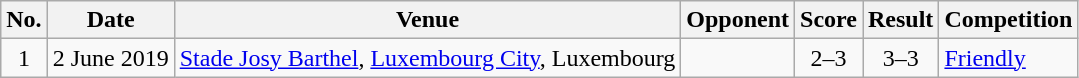<table class="wikitable sortable">
<tr>
<th scope="col">No.</th>
<th scope="col">Date</th>
<th scope="col">Venue</th>
<th scope="col">Opponent</th>
<th scope="col">Score</th>
<th scope="col">Result</th>
<th scope="col">Competition</th>
</tr>
<tr>
<td align=center>1</td>
<td>2 June 2019</td>
<td><a href='#'>Stade Josy Barthel</a>, <a href='#'>Luxembourg City</a>, Luxembourg</td>
<td></td>
<td align=center>2–3</td>
<td align=center>3–3</td>
<td><a href='#'>Friendly</a></td>
</tr>
</table>
